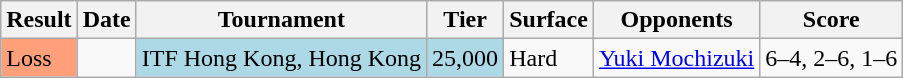<table class="sortable wikitable">
<tr>
<th>Result</th>
<th>Date</th>
<th>Tournament</th>
<th>Tier</th>
<th>Surface</th>
<th>Opponents</th>
<th>Score</th>
</tr>
<tr>
<td style="background:#ffa07a;">Loss</td>
<td></td>
<td style="background:lightblue;">ITF Hong Kong, Hong Kong</td>
<td style="background:lightblue;">25,000</td>
<td>Hard</td>
<td> <a href='#'>Yuki Mochizuki</a></td>
<td>6–4, 2–6, 1–6</td>
</tr>
</table>
